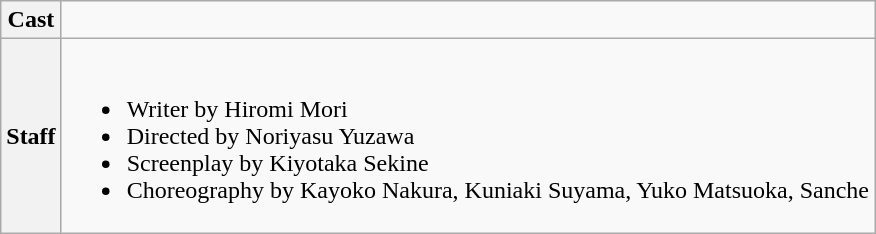<table class="wikitable">
<tr>
<th>Cast</th>
<td></td>
</tr>
<tr>
<th>Staff</th>
<td><br><ul><li>Writer by Hiromi Mori</li><li>Directed by Noriyasu Yuzawa</li><li>Screenplay by Kiyotaka Sekine</li><li>Choreography by Kayoko Nakura, Kuniaki Suyama, Yuko Matsuoka, Sanche</li></ul></td>
</tr>
</table>
